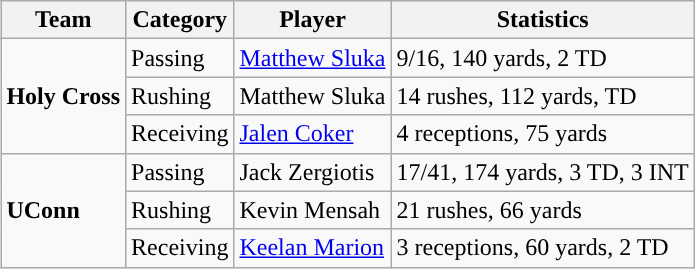<table class="wikitable" style="float: right;">
<tr>
<th>Team</th>
<th>Category</th>
<th>Player</th>
<th>Statistics</th>
</tr>
<tr>
<td rowspan=3><strong>Holy Cross</strong></td>
<td>Passing</td>
<td><a href='#'>Matthew Sluka</a></td>
<td>9/16, 140 yards, 2 TD</td>
</tr>
<tr>
<td>Rushing</td>
<td>Matthew Sluka</td>
<td>14 rushes, 112 yards, TD</td>
</tr>
<tr>
<td>Receiving</td>
<td><a href='#'>Jalen Coker</a></td>
<td>4 receptions, 75 yards</td>
</tr>
<tr>
<td rowspan=3><strong>UConn</strong></td>
<td>Passing</td>
<td>Jack Zergiotis</td>
<td>17/41, 174 yards, 3 TD, 3 INT</td>
</tr>
<tr>
<td>Rushing</td>
<td>Kevin Mensah</td>
<td>21 rushes, 66 yards</td>
</tr>
<tr>
<td>Receiving</td>
<td><a href='#'>Keelan Marion</a></td>
<td>3 receptions, 60 yards, 2 TD</td>
</tr>
</table>
